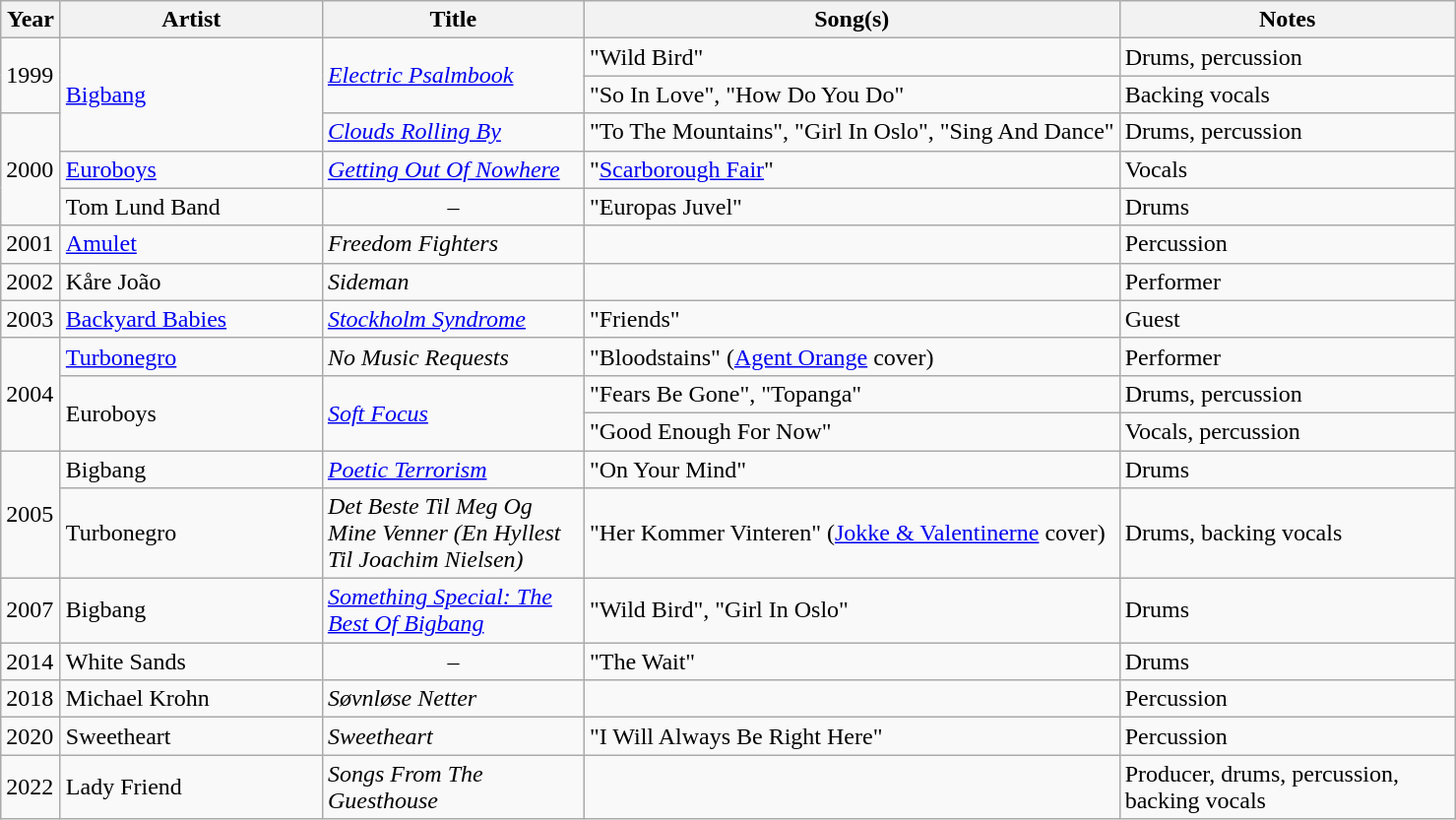<table class="wikitable sortable">
<tr>
<th width="33">Year</th>
<th width="170">Artist</th>
<th width="170">Title</th>
<th>Song(s)</th>
<th width="220">Notes</th>
</tr>
<tr>
<td rowspan="2">1999</td>
<td rowspan="3"><a href='#'>Bigbang</a></td>
<td rowspan="2"><em><a href='#'>Electric Psalmbook</a></em></td>
<td>"Wild Bird"</td>
<td>Drums, percussion</td>
</tr>
<tr>
<td>"So In Love", "How Do You Do"</td>
<td>Backing vocals</td>
</tr>
<tr>
<td rowspan="3">2000</td>
<td><em><a href='#'>Clouds Rolling By</a></em></td>
<td>"To The Mountains", "Girl In Oslo", "Sing And Dance"</td>
<td>Drums, percussion</td>
</tr>
<tr>
<td><a href='#'>Euroboys</a></td>
<td><em><a href='#'>Getting Out Of Nowhere</a></em></td>
<td>"<a href='#'>Scarborough Fair</a>"</td>
<td>Vocals</td>
</tr>
<tr>
<td>Tom Lund Band</td>
<td align="center">–</td>
<td>"Europas Juvel"</td>
<td>Drums</td>
</tr>
<tr>
<td>2001</td>
<td><a href='#'>Amulet</a></td>
<td><em>Freedom Fighters</em></td>
<td></td>
<td>Percussion</td>
</tr>
<tr>
<td>2002</td>
<td>Kåre João</td>
<td><em>Sideman</em></td>
<td></td>
<td>Performer</td>
</tr>
<tr>
<td>2003</td>
<td><a href='#'>Backyard Babies</a></td>
<td><em><a href='#'>Stockholm Syndrome</a></em></td>
<td>"Friends"</td>
<td>Guest</td>
</tr>
<tr>
<td rowspan="3">2004</td>
<td><a href='#'>Turbonegro</a></td>
<td><em>No Music Requests</em></td>
<td>"Bloodstains" (<a href='#'>Agent Orange</a> cover)</td>
<td>Performer</td>
</tr>
<tr>
<td rowspan="2">Euroboys</td>
<td rowspan="2"><em><a href='#'>Soft Focus</a></em></td>
<td>"Fears Be Gone", "Topanga"</td>
<td>Drums, percussion</td>
</tr>
<tr>
<td>"Good Enough For Now"</td>
<td>Vocals, percussion</td>
</tr>
<tr>
<td rowspan="2">2005</td>
<td>Bigbang</td>
<td><em><a href='#'>Poetic Terrorism</a></em></td>
<td>"On Your Mind"</td>
<td>Drums</td>
</tr>
<tr>
<td>Turbonegro</td>
<td><em>Det Beste Til Meg Og Mine Venner (En Hyllest Til Joachim Nielsen)</em></td>
<td>"Her Kommer Vinteren" (<a href='#'>Jokke & Valentinerne</a> cover)</td>
<td>Drums, backing vocals</td>
</tr>
<tr>
<td>2007</td>
<td>Bigbang</td>
<td><em><a href='#'>Something Special: The Best Of Bigbang</a></em></td>
<td>"Wild Bird", "Girl In Oslo"</td>
<td>Drums</td>
</tr>
<tr>
<td>2014</td>
<td>White Sands</td>
<td align="center">–</td>
<td>"The Wait"</td>
<td>Drums</td>
</tr>
<tr>
<td>2018</td>
<td>Michael Krohn</td>
<td><em>Søvnløse Netter</em></td>
<td></td>
<td>Percussion</td>
</tr>
<tr>
<td>2020</td>
<td>Sweetheart</td>
<td><em>Sweetheart</em></td>
<td>"I Will Always Be Right Here"</td>
<td>Percussion</td>
</tr>
<tr>
<td>2022</td>
<td>Lady Friend</td>
<td><em>Songs From The Guesthouse</em></td>
<td></td>
<td>Producer, drums, percussion, backing vocals</td>
</tr>
</table>
